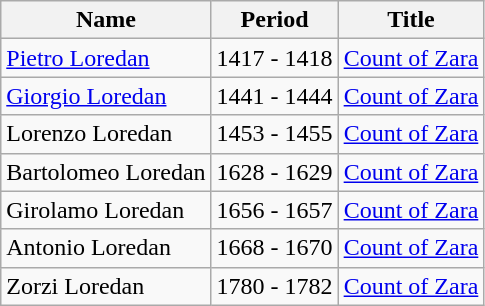<table class="wikitable">
<tr>
<th>Name</th>
<th>Period</th>
<th>Title</th>
</tr>
<tr>
<td><a href='#'>Pietro Loredan</a></td>
<td>1417 - 1418</td>
<td><a href='#'>Count of Zara</a></td>
</tr>
<tr>
<td><a href='#'>Giorgio Loredan</a></td>
<td>1441 - 1444</td>
<td><a href='#'>Count of Zara</a></td>
</tr>
<tr>
<td>Lorenzo Loredan</td>
<td>1453 - 1455</td>
<td><a href='#'>Count of Zara</a></td>
</tr>
<tr>
<td>Bartolomeo Loredan</td>
<td>1628 - 1629</td>
<td><a href='#'>Count of Zara</a></td>
</tr>
<tr>
<td>Girolamo Loredan</td>
<td>1656 - 1657</td>
<td><a href='#'>Count of Zara</a></td>
</tr>
<tr>
<td>Antonio Loredan</td>
<td>1668 - 1670</td>
<td><a href='#'>Count of Zara</a></td>
</tr>
<tr>
<td>Zorzi Loredan</td>
<td>1780 - 1782</td>
<td><a href='#'>Count of Zara</a></td>
</tr>
</table>
